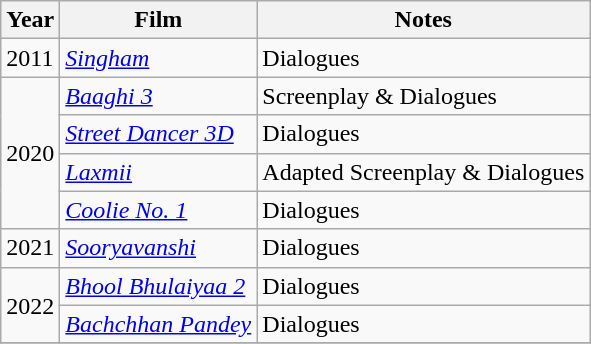<table class="wikitable">
<tr>
<th>Year</th>
<th>Film</th>
<th>Notes</th>
</tr>
<tr>
<td>2011</td>
<td><em><a href='#'>Singham</a></em></td>
<td>Dialogues</td>
</tr>
<tr>
<td rowspan="4">2020</td>
<td><em><a href='#'>Baaghi 3</a></em></td>
<td>Screenplay & Dialogues</td>
</tr>
<tr>
<td><em><a href='#'>Street Dancer 3D</a></em></td>
<td>Dialogues</td>
</tr>
<tr>
<td><em><a href='#'>Laxmii</a></em></td>
<td>Adapted Screenplay & Dialogues</td>
</tr>
<tr>
<td><em><a href='#'>Coolie No. 1</a></em></td>
<td>Dialogues</td>
</tr>
<tr>
<td>2021</td>
<td><em><a href='#'>Sooryavanshi</a></em></td>
<td>Dialogues</td>
</tr>
<tr>
<td rowspan="2">2022</td>
<td><em><a href='#'>Bhool Bhulaiyaa 2</a></em></td>
<td>Dialogues</td>
</tr>
<tr>
<td><em><a href='#'>Bachchhan Pandey</a></em></td>
<td>Dialogues</td>
</tr>
<tr>
</tr>
</table>
